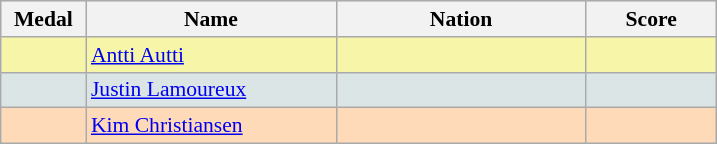<table class=wikitable style="border:1px solid #AAAAAA;font-size:90%">
<tr bgcolor="#E4E4E4">
<th width=50>Medal</th>
<th width=160>Name</th>
<th width=160>Nation</th>
<th width=80>Score</th>
</tr>
<tr bgcolor="#F7F6A8">
<td align="center"></td>
<td><a href='#'>Antti Autti</a></td>
<td></td>
<td align="center"></td>
</tr>
<tr bgcolor="#DCE5E5">
<td align="center"></td>
<td><a href='#'>Justin Lamoureux</a></td>
<td></td>
<td align="center"></td>
</tr>
<tr bgcolor="#FFDAB9">
<td align="center"></td>
<td><a href='#'>Kim Christiansen</a></td>
<td></td>
<td align="center"></td>
</tr>
</table>
